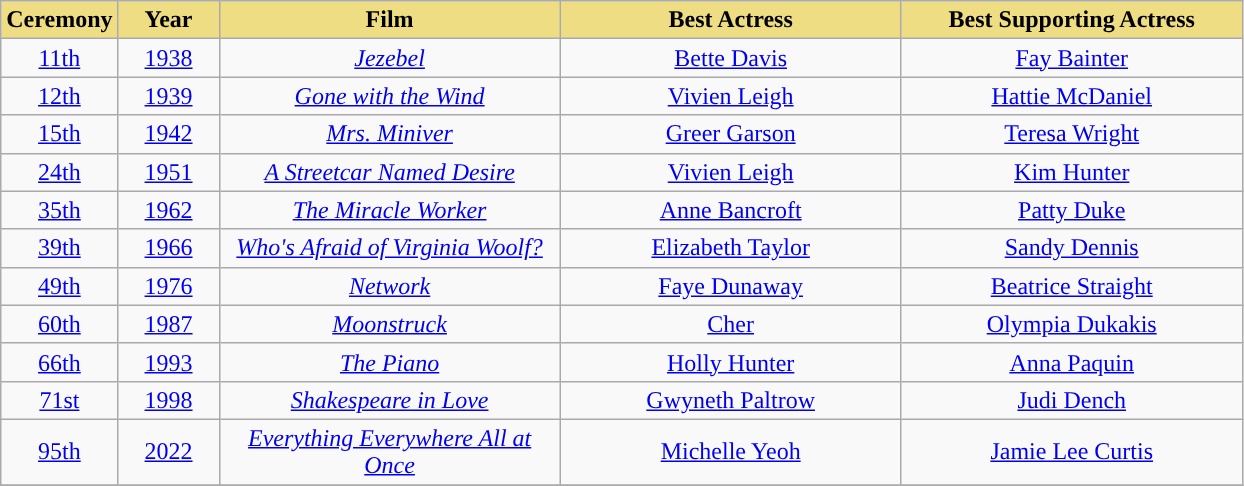<table class="wikitable sortable" style="text-align: center">
<tr>
<th style="background-color:#EEDD82; width:060px;">Ceremony</th>
<th style="background-color:#EEDD82; width:060px;">Year</th>
<th style="background-color:#EEDD82; width:220px;">Film</th>
<th style="background-color:#EEDD82; width:220px;">Best Actress</th>
<th style="background-color:#EEDD82; width:220px;">Best Supporting Actress</th>
</tr>
<tr>
<td><a href='#'>11th</a></td>
<td><a href='#'>1938</a></td>
<td><em><a href='#'>Jezebel</a></em></td>
<td><a href='#'>Bette Davis</a></td>
<td><a href='#'>Fay Bainter</a></td>
</tr>
<tr>
<td><a href='#'>12th</a></td>
<td><a href='#'>1939</a></td>
<td><em><a href='#'>Gone with the Wind</a></em></td>
<td><a href='#'>Vivien Leigh</a></td>
<td><a href='#'>Hattie McDaniel</a></td>
</tr>
<tr>
<td><a href='#'>15th</a></td>
<td><a href='#'>1942</a></td>
<td><em><a href='#'>Mrs. Miniver</a></em></td>
<td><a href='#'>Greer Garson</a></td>
<td><a href='#'>Teresa Wright</a></td>
</tr>
<tr>
<td><a href='#'>24th</a></td>
<td><a href='#'>1951</a></td>
<td><em><a href='#'>A Streetcar Named Desire</a></em></td>
<td><a href='#'>Vivien Leigh</a></td>
<td><a href='#'>Kim Hunter</a></td>
</tr>
<tr>
<td><a href='#'>35th</a></td>
<td><a href='#'>1962</a></td>
<td><em><a href='#'>The Miracle Worker</a></em></td>
<td><a href='#'>Anne Bancroft</a></td>
<td><a href='#'>Patty Duke</a></td>
</tr>
<tr>
<td><a href='#'>39th</a></td>
<td><a href='#'>1966</a></td>
<td><em><a href='#'>Who's Afraid of Virginia Woolf?</a></em></td>
<td><a href='#'>Elizabeth Taylor</a></td>
<td><a href='#'>Sandy Dennis</a></td>
</tr>
<tr>
<td><a href='#'>49th</a></td>
<td><a href='#'>1976</a></td>
<td><em><a href='#'>Network</a></em></td>
<td><a href='#'>Faye Dunaway</a></td>
<td><a href='#'>Beatrice Straight</a></td>
</tr>
<tr>
<td><a href='#'>60th</a></td>
<td><a href='#'>1987</a></td>
<td><em><a href='#'>Moonstruck</a></em></td>
<td><a href='#'>Cher</a></td>
<td><a href='#'>Olympia Dukakis</a></td>
</tr>
<tr>
<td><a href='#'>66th</a></td>
<td><a href='#'>1993</a></td>
<td><em><a href='#'>The Piano</a></em></td>
<td><a href='#'>Holly Hunter</a></td>
<td><a href='#'>Anna Paquin</a></td>
</tr>
<tr>
<td><a href='#'>71st</a></td>
<td><a href='#'>1998</a></td>
<td><em><a href='#'>Shakespeare in Love</a></em></td>
<td><a href='#'>Gwyneth Paltrow</a></td>
<td><a href='#'>Judi Dench</a></td>
</tr>
<tr>
<td><a href='#'>95th</a></td>
<td><a href='#'>2022</a></td>
<td><em><a href='#'>Everything Everywhere All at Once</a></em></td>
<td><a href='#'>Michelle Yeoh</a></td>
<td><a href='#'>Jamie Lee Curtis</a></td>
</tr>
<tr>
</tr>
</table>
